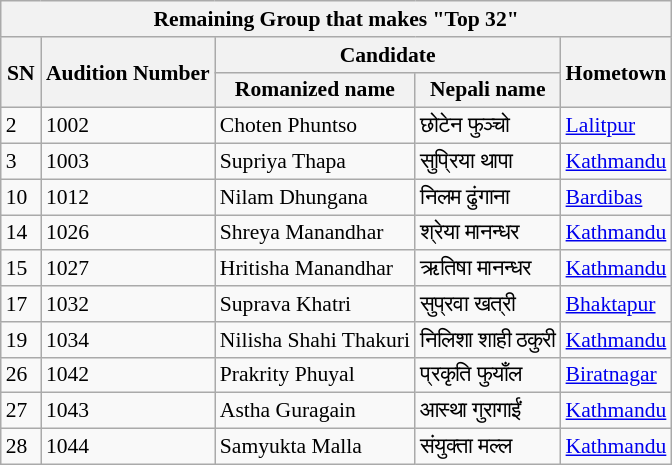<table class="wikitable" style="font-size: 90%;">
<tr>
<th colspan="5">Remaining Group that makes "Top 32"</th>
</tr>
<tr>
<th rowspan="2" width="20">SN</th>
<th rowspan="2"><span><strong>Audition Number</strong></span></th>
<th colspan="2"><span><strong>Candidate</strong></span></th>
<th rowspan="2"><span><strong>Hometown</strong></span></th>
</tr>
<tr>
<th>Romanized name</th>
<th>Nepali name</th>
</tr>
<tr>
<td>2</td>
<td>1002</td>
<td>Choten Phuntso</td>
<td>छोटेन फुञ्चो</td>
<td> <a href='#'>Lalitpur</a></td>
</tr>
<tr>
<td>3</td>
<td>1003</td>
<td>Supriya Thapa</td>
<td>सुप्रिया थापा</td>
<td> <a href='#'>Kathmandu</a></td>
</tr>
<tr>
<td>10</td>
<td>1012</td>
<td>Nilam Dhungana</td>
<td>निलम ढुंगाना</td>
<td> <a href='#'>Bardibas</a></td>
</tr>
<tr>
<td>14</td>
<td>1026</td>
<td>Shreya Manandhar</td>
<td>श्रेया मानन्धर</td>
<td><a href='#'>Kathmandu</a></td>
</tr>
<tr>
<td>15</td>
<td>1027</td>
<td>Hritisha Manandhar</td>
<td>ऋतिषा मानन्धर</td>
<td> <a href='#'>Kathmandu</a></td>
</tr>
<tr>
<td>17</td>
<td>1032</td>
<td>Suprava Khatri</td>
<td>सुप्रवा खत्री</td>
<td> <a href='#'>Bhaktapur</a></td>
</tr>
<tr>
<td>19</td>
<td>1034</td>
<td>Nilisha Shahi Thakuri</td>
<td>निलिशा शाही ठकुरी</td>
<td> <a href='#'>Kathmandu</a></td>
</tr>
<tr>
<td>26</td>
<td>1042</td>
<td>Prakrity Phuyal</td>
<td>प्रकृति फुयाँल</td>
<td> <a href='#'>Biratnagar</a></td>
</tr>
<tr>
<td>27</td>
<td>1043</td>
<td>Astha Guragain</td>
<td>आस्था गुरागाईं</td>
<td> <a href='#'>Kathmandu</a></td>
</tr>
<tr>
<td>28</td>
<td>1044</td>
<td>Samyukta Malla</td>
<td>संयुक्ता मल्ल</td>
<td> <a href='#'>Kathmandu</a></td>
</tr>
</table>
